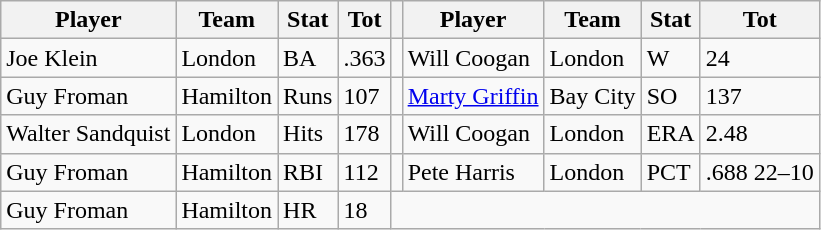<table class="wikitable">
<tr>
<th>Player</th>
<th>Team</th>
<th>Stat</th>
<th>Tot</th>
<th></th>
<th>Player</th>
<th>Team</th>
<th>Stat</th>
<th>Tot</th>
</tr>
<tr>
<td>Joe Klein</td>
<td>London</td>
<td>BA</td>
<td>.363</td>
<td></td>
<td>Will Coogan</td>
<td>London</td>
<td>W</td>
<td>24</td>
</tr>
<tr>
<td>Guy Froman</td>
<td>Hamilton</td>
<td>Runs</td>
<td>107</td>
<td></td>
<td><a href='#'>Marty Griffin</a></td>
<td>Bay City</td>
<td>SO</td>
<td>137</td>
</tr>
<tr>
<td>Walter Sandquist</td>
<td>London</td>
<td>Hits</td>
<td>178</td>
<td></td>
<td>Will Coogan</td>
<td>London</td>
<td>ERA</td>
<td>2.48</td>
</tr>
<tr>
<td>Guy Froman</td>
<td>Hamilton</td>
<td>RBI</td>
<td>112</td>
<td></td>
<td>Pete Harris</td>
<td>London</td>
<td>PCT</td>
<td>.688 22–10</td>
</tr>
<tr>
<td>Guy Froman</td>
<td>Hamilton</td>
<td>HR</td>
<td>18</td>
</tr>
</table>
